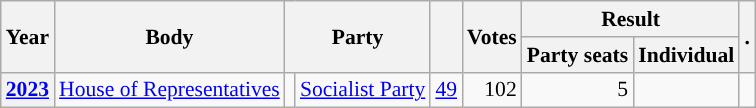<table class="wikitable plainrowheaders sortable" border=2 cellpadding=4 cellspacing=0 style="border: 1px #aaa solid; font-size: 90%; text-align:center;">
<tr>
<th scope="col" rowspan=2>Year</th>
<th scope="col" rowspan=2>Body</th>
<th scope="col" colspan=2 rowspan=2>Party</th>
<th scope="col" rowspan=2></th>
<th scope="col" rowspan=2>Votes</th>
<th scope="colgroup" colspan=2>Result</th>
<th scope="col" rowspan=2 class="unsortable">.</th>
</tr>
<tr>
<th scope="col">Party seats</th>
<th scope="col">Individual</th>
</tr>
<tr>
<th scope="row"><a href='#'>2023</a></th>
<td><a href='#'>House of Representatives</a></td>
<td style="background-color:"></td>
<td><a href='#'>Socialist Party</a></td>
<td style=text-align:right><a href='#'>49</a></td>
<td style=text-align:right>102</td>
<td style=text-align:right>5</td>
<td></td>
<td></td>
</tr>
</table>
